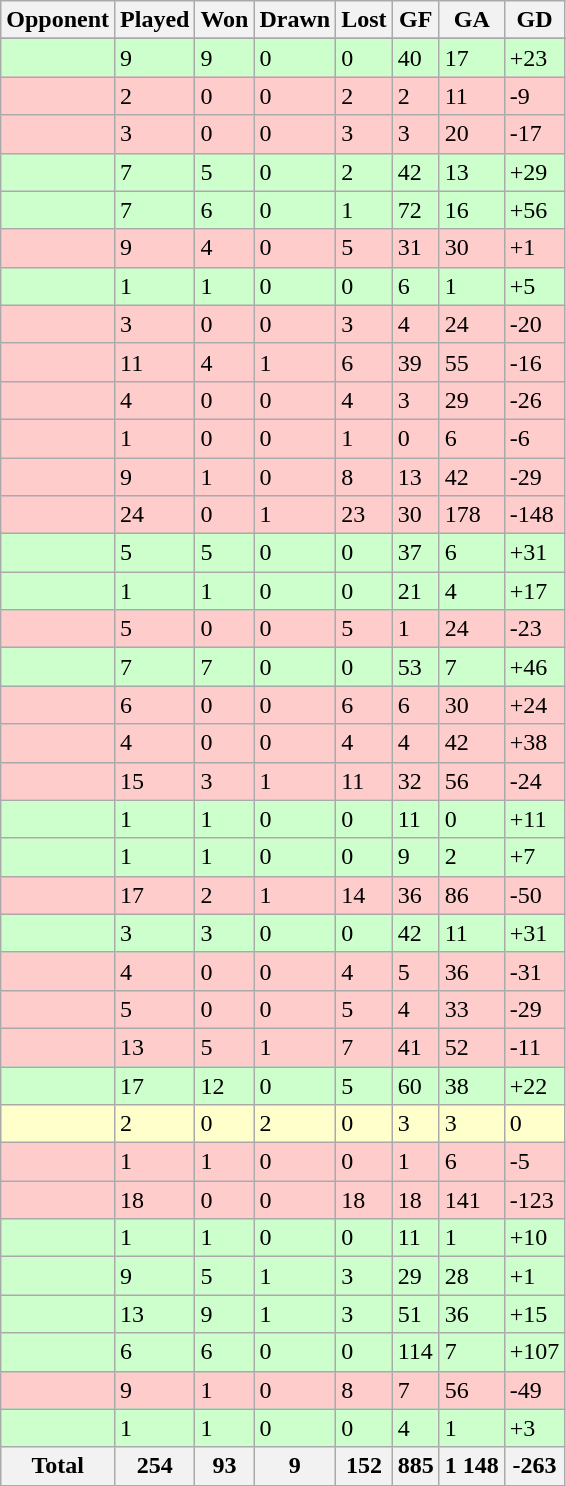<table class="sortable wikitable">
<tr>
<th>Opponent</th>
<th>Played</th>
<th>Won</th>
<th>Drawn</th>
<th>Lost</th>
<th>GF</th>
<th>GA</th>
<th>GD</th>
</tr>
<tr bgcolor="#d0ffd0" align="center">
</tr>
<tr bgcolor=#CCFFCC>
<td></td>
<td>9</td>
<td>9</td>
<td>0</td>
<td>0</td>
<td>40</td>
<td>17</td>
<td>+23</td>
</tr>
<tr bgcolor=#FFCCCC>
<td></td>
<td>2</td>
<td>0</td>
<td>0</td>
<td>2</td>
<td>2</td>
<td>11</td>
<td>-9</td>
</tr>
<tr bgcolor=#FFCCCC>
<td></td>
<td>3</td>
<td>0</td>
<td>0</td>
<td>3</td>
<td>3</td>
<td>20</td>
<td>-17</td>
</tr>
<tr bgcolor=#CCFFCC>
<td></td>
<td>7</td>
<td>5</td>
<td>0</td>
<td>2</td>
<td>42</td>
<td>13</td>
<td>+29</td>
</tr>
<tr bgcolor=#CCFFCC>
<td></td>
<td>7</td>
<td>6</td>
<td>0</td>
<td>1</td>
<td>72</td>
<td>16</td>
<td>+56</td>
</tr>
<tr bgcolor=#FFCCCC>
<td></td>
<td>9</td>
<td>4</td>
<td>0</td>
<td>5</td>
<td>31</td>
<td>30</td>
<td>+1</td>
</tr>
<tr bgcolor=#CCFFCC>
<td></td>
<td>1</td>
<td>1</td>
<td>0</td>
<td>0</td>
<td>6</td>
<td>1</td>
<td>+5</td>
</tr>
<tr bgcolor=#FFCCCC>
<td></td>
<td>3</td>
<td>0</td>
<td>0</td>
<td>3</td>
<td>4</td>
<td>24</td>
<td>-20</td>
</tr>
<tr bgcolor=#FFCCCC>
<td></td>
<td>11</td>
<td>4</td>
<td>1</td>
<td>6</td>
<td>39</td>
<td>55</td>
<td>-16</td>
</tr>
<tr bgcolor=#FFCCCC>
<td></td>
<td>4</td>
<td>0</td>
<td>0</td>
<td>4</td>
<td>3</td>
<td>29</td>
<td>-26</td>
</tr>
<tr bgcolor=#FFCCCC>
<td></td>
<td>1</td>
<td>0</td>
<td>0</td>
<td>1</td>
<td>0</td>
<td>6</td>
<td>-6</td>
</tr>
<tr bgcolor=#FFCCCC>
<td></td>
<td>9</td>
<td>1</td>
<td>0</td>
<td>8</td>
<td>13</td>
<td>42</td>
<td>-29</td>
</tr>
<tr bgcolor=#FFCCCC>
<td></td>
<td>24</td>
<td>0</td>
<td>1</td>
<td>23</td>
<td>30</td>
<td>178</td>
<td>-148</td>
</tr>
<tr bgcolor=#CCFFCC>
<td></td>
<td>5</td>
<td>5</td>
<td>0</td>
<td>0</td>
<td>37</td>
<td>6</td>
<td>+31</td>
</tr>
<tr bgcolor=#CCFFCC>
<td></td>
<td>1</td>
<td>1</td>
<td>0</td>
<td>0</td>
<td>21</td>
<td>4</td>
<td>+17</td>
</tr>
<tr bgcolor=#FFCCCC>
<td></td>
<td>5</td>
<td>0</td>
<td>0</td>
<td>5</td>
<td>1</td>
<td>24</td>
<td>-23</td>
</tr>
<tr bgcolor=#CCFFCC>
<td></td>
<td>7</td>
<td>7</td>
<td>0</td>
<td>0</td>
<td>53</td>
<td>7</td>
<td>+46</td>
</tr>
<tr bgcolor=#FFCCCC>
<td></td>
<td>6</td>
<td>0</td>
<td>0</td>
<td>6</td>
<td>6</td>
<td>30</td>
<td>+24</td>
</tr>
<tr bgcolor=#FFCCCC>
<td></td>
<td>4</td>
<td>0</td>
<td>0</td>
<td>4</td>
<td>4</td>
<td>42</td>
<td>+38</td>
</tr>
<tr bgcolor=#FFCCCC>
<td></td>
<td>15</td>
<td>3</td>
<td>1</td>
<td>11</td>
<td>32</td>
<td>56</td>
<td>-24</td>
</tr>
<tr bgcolor=#CCFFCC>
<td></td>
<td>1</td>
<td>1</td>
<td>0</td>
<td>0</td>
<td>11</td>
<td>0</td>
<td>+11</td>
</tr>
<tr bgcolor=#CCFFCC>
<td></td>
<td>1</td>
<td>1</td>
<td>0</td>
<td>0</td>
<td>9</td>
<td>2</td>
<td>+7</td>
</tr>
<tr bgcolor=#FFCCCC>
<td></td>
<td>17</td>
<td>2</td>
<td>1</td>
<td>14</td>
<td>36</td>
<td>86</td>
<td>-50</td>
</tr>
<tr bgcolor=#CCFFCC>
<td></td>
<td>3</td>
<td>3</td>
<td>0</td>
<td>0</td>
<td>42</td>
<td>11</td>
<td>+31</td>
</tr>
<tr bgcolor=#FFCCCC>
<td></td>
<td>4</td>
<td>0</td>
<td>0</td>
<td>4</td>
<td>5</td>
<td>36</td>
<td>-31</td>
</tr>
<tr bgcolor=#FFCCCC>
<td></td>
<td>5</td>
<td>0</td>
<td>0</td>
<td>5</td>
<td>4</td>
<td>33</td>
<td>-29</td>
</tr>
<tr bgcolor=#FFCCCC>
<td></td>
<td>13</td>
<td>5</td>
<td>1</td>
<td>7</td>
<td>41</td>
<td>52</td>
<td>-11</td>
</tr>
<tr bgcolor=#CCFFCC>
<td></td>
<td>17</td>
<td>12</td>
<td>0</td>
<td>5</td>
<td>60</td>
<td>38</td>
<td>+22</td>
</tr>
<tr bgcolor=#FFFFCC>
<td><em></em></td>
<td>2</td>
<td>0</td>
<td>2</td>
<td>0</td>
<td>3</td>
<td>3</td>
<td>0</td>
</tr>
<tr bgcolor=#FFCCCC>
<td></td>
<td>1</td>
<td>1</td>
<td>0</td>
<td>0</td>
<td>1</td>
<td>6</td>
<td>-5</td>
</tr>
<tr bgcolor=#FFCCCC>
<td></td>
<td>18</td>
<td>0</td>
<td>0</td>
<td>18</td>
<td>18</td>
<td>141</td>
<td>-123</td>
</tr>
<tr bgcolor=#CCFFCC>
<td></td>
<td>1</td>
<td>1</td>
<td>0</td>
<td>0</td>
<td>11</td>
<td>1</td>
<td>+10</td>
</tr>
<tr bgcolor=#CCFFCC>
<td></td>
<td>9</td>
<td>5</td>
<td>1</td>
<td>3</td>
<td>29</td>
<td>28</td>
<td>+1</td>
</tr>
<tr bgcolor=#CCFFCC>
<td></td>
<td>13</td>
<td>9</td>
<td>1</td>
<td>3</td>
<td>51</td>
<td>36</td>
<td>+15</td>
</tr>
<tr bgcolor=#CCFFCC>
<td></td>
<td>6</td>
<td>6</td>
<td>0</td>
<td>0</td>
<td>114</td>
<td>7</td>
<td>+107</td>
</tr>
<tr bgcolor=#FFCCCC>
<td></td>
<td>9</td>
<td>1</td>
<td>0</td>
<td>8</td>
<td>7</td>
<td>56</td>
<td>-49</td>
</tr>
<tr bgcolor=#CCFFCC>
<td></td>
<td>1</td>
<td>1</td>
<td>0</td>
<td>0</td>
<td>4</td>
<td>1</td>
<td>+3</td>
</tr>
<tr>
<th>Total</th>
<th>254</th>
<th>93</th>
<th>9</th>
<th>152</th>
<th>885</th>
<th>1 148</th>
<th>-263</th>
</tr>
</table>
